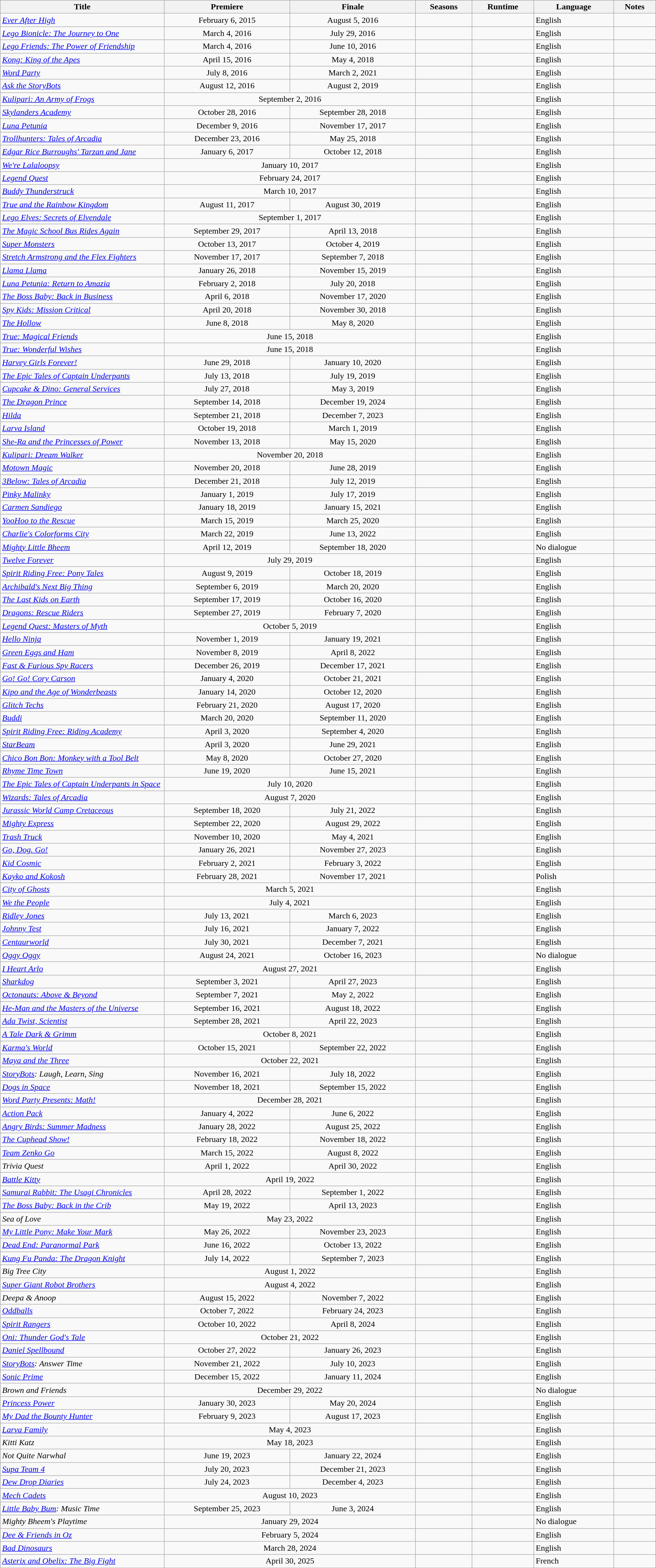<table class="wikitable sortable" style="width:100%">
<tr>
<th scope="col" style="width:25%;">Title</th>
<th>Premiere</th>
<th>Finale</th>
<th>Seasons</th>
<th>Runtime</th>
<th>Language</th>
<th>Notes</th>
</tr>
<tr>
<td><em><a href='#'>Ever After High</a></em></td>
<td style="text-align:center">February 6, 2015</td>
<td style="text-align:center">August 5, 2016</td>
<td></td>
<td></td>
<td>English</td>
<td></td>
</tr>
<tr>
<td><em><a href='#'>Lego Bionicle: The Journey to One</a></em></td>
<td style="text-align:center">March 4, 2016</td>
<td style="text-align:center">July 29, 2016</td>
<td></td>
<td></td>
<td>English</td>
<td></td>
</tr>
<tr>
<td><em><a href='#'>Lego Friends: The Power of Friendship</a></em></td>
<td style="text-align:center">March 4, 2016</td>
<td style="text-align:center">June 10, 2016</td>
<td></td>
<td></td>
<td>English</td>
<td></td>
</tr>
<tr>
<td><em><a href='#'>Kong: King of the Apes</a></em></td>
<td style="text-align:center">April 15, 2016</td>
<td style="text-align:center">May 4, 2018</td>
<td></td>
<td></td>
<td>English</td>
<td></td>
</tr>
<tr>
<td><em><a href='#'>Word Party</a></em></td>
<td style="text-align:center">July 8, 2016</td>
<td style="text-align:center">March 2, 2021</td>
<td></td>
<td></td>
<td>English</td>
<td></td>
</tr>
<tr>
<td><em><a href='#'>Ask the StoryBots</a></em></td>
<td style="text-align:center">August 12, 2016</td>
<td style="text-align:center">August 2, 2019</td>
<td></td>
<td></td>
<td>English</td>
<td></td>
</tr>
<tr>
<td><em><a href='#'>Kulipari: An Army of Frogs</a></em></td>
<td colspan="2" style="text-align:center">September 2, 2016</td>
<td></td>
<td></td>
<td>English</td>
<td></td>
</tr>
<tr>
<td><em><a href='#'>Skylanders Academy</a></em></td>
<td style="text-align:center">October 28, 2016</td>
<td style="text-align:center">September 28, 2018</td>
<td></td>
<td></td>
<td>English</td>
<td></td>
</tr>
<tr>
<td><em><a href='#'>Luna Petunia</a></em></td>
<td style="text-align:center">December 9, 2016</td>
<td style="text-align:center">November 17, 2017</td>
<td></td>
<td></td>
<td>English</td>
<td></td>
</tr>
<tr>
<td><em><a href='#'>Trollhunters: Tales of Arcadia</a></em></td>
<td style="text-align:center">December 23, 2016</td>
<td style="text-align:center">May 25, 2018</td>
<td></td>
<td></td>
<td>English</td>
<td></td>
</tr>
<tr>
<td><em><a href='#'>Edgar Rice Burroughs' Tarzan and Jane</a></em></td>
<td style="text-align:center">January 6, 2017</td>
<td style="text-align:center">October 12, 2018</td>
<td></td>
<td></td>
<td>English</td>
<td></td>
</tr>
<tr>
<td><em><a href='#'>We're Lalaloopsy</a></em></td>
<td colspan="2" style="text-align:center">January 10, 2017</td>
<td></td>
<td></td>
<td>English</td>
<td></td>
</tr>
<tr>
<td><em><a href='#'>Legend Quest</a></em></td>
<td colspan="2" style="text-align:center">February 24, 2017</td>
<td></td>
<td></td>
<td>English</td>
<td></td>
</tr>
<tr>
<td><em><a href='#'>Buddy Thunderstruck</a></em></td>
<td colspan="2" style="text-align:center">March 10, 2017</td>
<td></td>
<td></td>
<td>English</td>
<td></td>
</tr>
<tr>
<td><em><a href='#'>True and the Rainbow Kingdom</a></em></td>
<td style="text-align:center">August 11, 2017</td>
<td style="text-align:center">August 30, 2019</td>
<td></td>
<td></td>
<td>English</td>
<td></td>
</tr>
<tr>
<td><em><a href='#'>Lego Elves: Secrets of Elvendale</a></em></td>
<td colspan="2" style="text-align:center">September 1, 2017</td>
<td></td>
<td></td>
<td>English</td>
<td></td>
</tr>
<tr>
<td><em><a href='#'>The Magic School Bus Rides Again</a></em></td>
<td style="text-align:center">September 29, 2017</td>
<td style="text-align:center">April 13, 2018</td>
<td></td>
<td></td>
<td>English</td>
<td></td>
</tr>
<tr>
<td><em><a href='#'>Super Monsters</a></em></td>
<td style="text-align:center">October 13, 2017</td>
<td style="text-align:center">October 4, 2019</td>
<td></td>
<td></td>
<td>English</td>
<td></td>
</tr>
<tr>
<td><em><a href='#'>Stretch Armstrong and the Flex Fighters</a></em></td>
<td style="text-align:center">November 17, 2017</td>
<td style="text-align:center">September 7, 2018</td>
<td></td>
<td></td>
<td>English</td>
<td></td>
</tr>
<tr>
<td><em><a href='#'>Llama Llama</a></em></td>
<td style="text-align:center">January 26, 2018</td>
<td style="text-align:center">November 15, 2019</td>
<td></td>
<td></td>
<td>English</td>
<td></td>
</tr>
<tr>
<td><em><a href='#'>Luna Petunia: Return to Amazia</a></em></td>
<td style="text-align:center">February 2, 2018</td>
<td style="text-align:center">July 20, 2018</td>
<td></td>
<td></td>
<td>English</td>
<td></td>
</tr>
<tr>
<td><em><a href='#'>The Boss Baby: Back in Business</a></em></td>
<td style="text-align:center">April 6, 2018</td>
<td style="text-align:center">November 17, 2020</td>
<td></td>
<td></td>
<td>English</td>
<td></td>
</tr>
<tr>
<td><em><a href='#'>Spy Kids: Mission Critical</a></em></td>
<td style="text-align:center">April 20, 2018</td>
<td style="text-align:center">November 30, 2018</td>
<td></td>
<td></td>
<td>English</td>
<td></td>
</tr>
<tr>
<td><em><a href='#'>The Hollow</a></em></td>
<td style="text-align:center">June 8, 2018</td>
<td style="text-align:center">May 8, 2020</td>
<td></td>
<td></td>
<td>English</td>
<td></td>
</tr>
<tr>
<td><em><a href='#'>True: Magical Friends</a></em></td>
<td colspan="2" style="text-align:center">June 15, 2018</td>
<td></td>
<td></td>
<td>English</td>
<td></td>
</tr>
<tr>
<td><em><a href='#'>True: Wonderful Wishes</a></em></td>
<td colspan="2" style="text-align:center">June 15, 2018</td>
<td></td>
<td></td>
<td>English</td>
<td></td>
</tr>
<tr>
<td><em><a href='#'>Harvey Girls Forever!</a></em></td>
<td style="text-align:center">June 29, 2018</td>
<td style="text-align:center">January 10, 2020</td>
<td></td>
<td></td>
<td>English</td>
<td></td>
</tr>
<tr>
<td><em><a href='#'>The Epic Tales of Captain Underpants</a></em></td>
<td style="text-align:center">July 13, 2018</td>
<td style="text-align:center">July 19, 2019</td>
<td></td>
<td></td>
<td>English</td>
<td></td>
</tr>
<tr>
<td><em><a href='#'>Cupcake & Dino: General Services</a></em></td>
<td style="text-align:center">July 27, 2018</td>
<td style="text-align:center">May 3, 2019</td>
<td></td>
<td></td>
<td>English</td>
<td></td>
</tr>
<tr>
<td><em><a href='#'>The Dragon Prince</a></em></td>
<td style="text-align:center">September 14, 2018</td>
<td style="text-align:center">December 19, 2024</td>
<td></td>
<td></td>
<td>English</td>
<td></td>
</tr>
<tr>
<td><em><a href='#'>Hilda</a></em></td>
<td style="text-align:center">September 21, 2018</td>
<td style="text-align:center">December 7, 2023</td>
<td></td>
<td></td>
<td>English</td>
<td></td>
</tr>
<tr>
<td><em><a href='#'>Larva Island</a></em></td>
<td style="text-align:center">October 19, 2018</td>
<td style="text-align:center">March 1, 2019</td>
<td></td>
<td></td>
<td>English</td>
<td></td>
</tr>
<tr>
<td><em><a href='#'>She-Ra and the Princesses of Power</a></em></td>
<td style="text-align:center">November 13, 2018</td>
<td style="text-align:center">May 15, 2020</td>
<td></td>
<td></td>
<td>English</td>
<td></td>
</tr>
<tr>
<td><em><a href='#'>Kulipari: Dream Walker</a></em></td>
<td colspan="2" style="text-align:center">November 20, 2018</td>
<td></td>
<td></td>
<td>English</td>
<td></td>
</tr>
<tr>
<td><em><a href='#'>Motown Magic</a></em></td>
<td style="text-align:center">November 20, 2018</td>
<td style="text-align:center">June 28, 2019</td>
<td></td>
<td></td>
<td>English</td>
<td></td>
</tr>
<tr>
<td><em><a href='#'>3Below: Tales of Arcadia</a></em></td>
<td style="text-align:center">December 21, 2018</td>
<td style="text-align:center">July 12, 2019</td>
<td></td>
<td></td>
<td>English</td>
<td></td>
</tr>
<tr>
<td><em><a href='#'>Pinky Malinky</a></em></td>
<td style="text-align:center">January 1, 2019</td>
<td style="text-align:center">July 17, 2019</td>
<td></td>
<td></td>
<td>English</td>
<td></td>
</tr>
<tr>
<td><em><a href='#'>Carmen Sandiego</a></em></td>
<td style="text-align:center">January 18, 2019</td>
<td style="text-align:center">January 15, 2021</td>
<td></td>
<td></td>
<td>English</td>
<td></td>
</tr>
<tr>
<td><em><a href='#'>YooHoo to the Rescue</a></em></td>
<td style="text-align:center">March 15, 2019</td>
<td style="text-align:center">March 25, 2020</td>
<td></td>
<td></td>
<td>English</td>
<td></td>
</tr>
<tr>
<td><em><a href='#'>Charlie's Colorforms City</a></em></td>
<td style="text-align:center">March 22, 2019</td>
<td style="text-align:center">June 13, 2022</td>
<td></td>
<td></td>
<td>English</td>
<td></td>
</tr>
<tr>
<td><em><a href='#'>Mighty Little Bheem</a></em></td>
<td style="text-align:center">April 12, 2019</td>
<td style="text-align:center">September 18, 2020</td>
<td></td>
<td></td>
<td>No dialogue</td>
<td></td>
</tr>
<tr>
<td><em><a href='#'>Twelve Forever</a></em></td>
<td colspan="2" style="text-align:center">July 29, 2019</td>
<td></td>
<td></td>
<td>English</td>
<td></td>
</tr>
<tr>
<td><em><a href='#'>Spirit Riding Free: Pony Tales</a></em></td>
<td style="text-align:center">August 9, 2019</td>
<td style="text-align:center">October 18, 2019</td>
<td></td>
<td></td>
<td>English</td>
<td></td>
</tr>
<tr>
<td><em><a href='#'>Archibald's Next Big Thing</a></em></td>
<td style="text-align:center">September 6, 2019</td>
<td style="text-align:center">March 20, 2020</td>
<td></td>
<td></td>
<td>English</td>
<td></td>
</tr>
<tr>
<td><em><a href='#'>The Last Kids on Earth</a></em></td>
<td style="text-align:center">September 17, 2019</td>
<td style="text-align:center">October 16, 2020</td>
<td></td>
<td></td>
<td>English</td>
<td></td>
</tr>
<tr>
<td><em><a href='#'>Dragons: Rescue Riders</a></em></td>
<td style="text-align:center">September 27, 2019</td>
<td style="text-align:center">February 7, 2020</td>
<td></td>
<td></td>
<td>English</td>
<td></td>
</tr>
<tr>
<td><em><a href='#'>Legend Quest: Masters of Myth</a></em></td>
<td colspan="2" style="text-align:center">October 5, 2019</td>
<td></td>
<td></td>
<td>English</td>
<td></td>
</tr>
<tr>
<td><em><a href='#'>Hello Ninja</a></em></td>
<td style="text-align:center">November 1, 2019</td>
<td style="text-align:center">January 19, 2021</td>
<td></td>
<td></td>
<td>English</td>
<td></td>
</tr>
<tr>
<td><em><a href='#'>Green Eggs and Ham</a></em></td>
<td style="text-align:center">November 8, 2019</td>
<td style="text-align:center">April 8, 2022</td>
<td></td>
<td></td>
<td>English</td>
<td></td>
</tr>
<tr>
<td><em><a href='#'>Fast & Furious Spy Racers</a></em></td>
<td style="text-align:center">December 26, 2019</td>
<td style="text-align:center">December 17, 2021</td>
<td></td>
<td></td>
<td>English</td>
<td></td>
</tr>
<tr>
<td><em><a href='#'>Go! Go! Cory Carson</a></em></td>
<td style="text-align:center">January 4, 2020</td>
<td style="text-align:center">October 21, 2021</td>
<td></td>
<td></td>
<td>English</td>
<td></td>
</tr>
<tr>
<td><em><a href='#'>Kipo and the Age of Wonderbeasts</a></em></td>
<td style="text-align:center">January 14, 2020</td>
<td style="text-align:center">October 12, 2020</td>
<td></td>
<td></td>
<td>English</td>
<td></td>
</tr>
<tr>
<td><em><a href='#'>Glitch Techs</a></em></td>
<td style="text-align:center">February 21, 2020</td>
<td style="text-align:center">August 17, 2020</td>
<td></td>
<td></td>
<td>English</td>
<td></td>
</tr>
<tr>
<td><em><a href='#'>Buddi</a></em></td>
<td style="text-align:center">March 20, 2020</td>
<td style="text-align:center">September 11, 2020</td>
<td></td>
<td></td>
<td>English</td>
<td></td>
</tr>
<tr>
<td><em><a href='#'>Spirit Riding Free: Riding Academy</a></em></td>
<td style="text-align:center">April 3, 2020</td>
<td style="text-align:center">September 4, 2020</td>
<td></td>
<td></td>
<td>English</td>
<td></td>
</tr>
<tr>
<td><em><a href='#'>StarBeam</a></em></td>
<td style="text-align:center">April 3, 2020</td>
<td style="text-align:center">June 29, 2021</td>
<td></td>
<td></td>
<td>English</td>
<td></td>
</tr>
<tr>
<td><em><a href='#'>Chico Bon Bon: Monkey with a Tool Belt</a></em></td>
<td style="text-align:center">May 8, 2020</td>
<td style="text-align:center">October 27, 2020</td>
<td></td>
<td></td>
<td>English</td>
<td></td>
</tr>
<tr>
<td><em><a href='#'>Rhyme Time Town</a></em></td>
<td style="text-align:center">June 19, 2020</td>
<td style="text-align:center">June 15, 2021</td>
<td></td>
<td></td>
<td>English</td>
<td></td>
</tr>
<tr>
<td><em><a href='#'>The Epic Tales of Captain Underpants in Space</a></em></td>
<td colspan="2" style="text-align:center">July 10, 2020</td>
<td></td>
<td></td>
<td>English</td>
<td></td>
</tr>
<tr>
<td><em><a href='#'>Wizards: Tales of Arcadia</a></em></td>
<td colspan="2" style="text-align:center">August 7, 2020</td>
<td></td>
<td></td>
<td>English</td>
<td></td>
</tr>
<tr>
<td><em><a href='#'>Jurassic World Camp Cretaceous</a></em></td>
<td style="text-align:center">September 18, 2020</td>
<td style="text-align:center">July 21, 2022</td>
<td></td>
<td></td>
<td>English</td>
<td></td>
</tr>
<tr>
<td><em><a href='#'>Mighty Express</a></em></td>
<td style="text-align:center">September 22, 2020</td>
<td style="text-align:center">August 29, 2022</td>
<td></td>
<td></td>
<td>English</td>
<td></td>
</tr>
<tr>
<td><em><a href='#'>Trash Truck</a></em></td>
<td style="text-align:center">November 10, 2020</td>
<td style="text-align:center">May 4, 2021</td>
<td></td>
<td></td>
<td>English</td>
<td></td>
</tr>
<tr>
<td><em><a href='#'>Go, Dog. Go!</a></em></td>
<td style="text-align:center">January 26, 2021</td>
<td style="text-align:center">November 27, 2023</td>
<td></td>
<td></td>
<td>English</td>
<td></td>
</tr>
<tr>
<td><em><a href='#'>Kid Cosmic</a></em></td>
<td style="text-align:center">February 2, 2021</td>
<td style="text-align:center">February 3, 2022</td>
<td></td>
<td></td>
<td>English</td>
<td></td>
</tr>
<tr>
<td><em><a href='#'>Kayko and Kokosh</a></em></td>
<td style="text-align:center">February 28, 2021</td>
<td style="text-align:center">November 17, 2021</td>
<td></td>
<td></td>
<td>Polish</td>
<td></td>
</tr>
<tr>
<td><em><a href='#'>City of Ghosts</a></em></td>
<td colspan="2" style="text-align:center">March 5, 2021</td>
<td></td>
<td></td>
<td>English</td>
<td></td>
</tr>
<tr>
<td><em><a href='#'>We the People</a></em></td>
<td colspan="2" style="text-align:center">July 4, 2021</td>
<td></td>
<td></td>
<td>English</td>
<td></td>
</tr>
<tr>
<td><em><a href='#'>Ridley Jones</a></em></td>
<td style="text-align:center">July 13, 2021</td>
<td style="text-align:center">March 6, 2023</td>
<td></td>
<td></td>
<td>English</td>
<td></td>
</tr>
<tr>
<td><em><a href='#'>Johnny Test</a></em></td>
<td style="text-align:center">July 16, 2021</td>
<td style="text-align:center">January 7, 2022</td>
<td></td>
<td></td>
<td>English</td>
<td></td>
</tr>
<tr>
<td><em><a href='#'>Centaurworld</a></em></td>
<td style="text-align:center">July 30, 2021</td>
<td style="text-align:center">December 7, 2021</td>
<td></td>
<td></td>
<td>English</td>
<td></td>
</tr>
<tr>
<td><em><a href='#'>Oggy Oggy</a></em></td>
<td style="text-align:center">August 24, 2021</td>
<td style="text-align:center">October 16, 2023</td>
<td></td>
<td></td>
<td>No dialogue</td>
<td></td>
</tr>
<tr>
<td><em><a href='#'>I Heart Arlo</a></em></td>
<td colspan="2" style="text-align:center">August 27, 2021</td>
<td></td>
<td></td>
<td>English</td>
<td></td>
</tr>
<tr>
<td><em><a href='#'>Sharkdog</a></em></td>
<td style="text-align:center">September 3, 2021</td>
<td style="text-align:center">April 27, 2023</td>
<td></td>
<td></td>
<td>English</td>
<td></td>
</tr>
<tr>
<td><em><a href='#'>Octonauts: Above & Beyond</a></em></td>
<td style="text-align:center">September 7, 2021</td>
<td style="text-align:center">May 2, 2022</td>
<td></td>
<td></td>
<td>English</td>
<td></td>
</tr>
<tr>
<td><em><a href='#'>He-Man and the Masters of the Universe</a></em></td>
<td style="text-align:center">September 16, 2021</td>
<td style="text-align:center">August 18, 2022</td>
<td></td>
<td></td>
<td>English</td>
<td></td>
</tr>
<tr>
<td><em><a href='#'>Ada Twist, Scientist</a></em></td>
<td style="text-align:center">September 28, 2021</td>
<td style="text-align:center">April 22, 2023</td>
<td></td>
<td></td>
<td>English</td>
<td></td>
</tr>
<tr>
<td><em><a href='#'>A Tale Dark & Grimm</a></em></td>
<td colspan="2" style="text-align:center">October 8, 2021</td>
<td></td>
<td></td>
<td>English</td>
<td></td>
</tr>
<tr>
<td><em><a href='#'>Karma's World</a></em></td>
<td style="text-align:center">October 15, 2021</td>
<td style="text-align:center">September 22, 2022</td>
<td></td>
<td></td>
<td>English</td>
<td></td>
</tr>
<tr>
<td><em><a href='#'>Maya and the Three</a></em></td>
<td colspan="2" style="text-align:center">October 22, 2021</td>
<td></td>
<td></td>
<td>English</td>
<td></td>
</tr>
<tr>
<td><em><a href='#'>StoryBots</a>: Laugh, Learn, Sing</em></td>
<td style="text-align:center">November 16, 2021</td>
<td style="text-align:center">July 18, 2022</td>
<td></td>
<td></td>
<td>English</td>
<td></td>
</tr>
<tr>
<td><em><a href='#'>Dogs in Space</a></em></td>
<td style="text-align:center">November 18, 2021</td>
<td style="text-align:center">September 15, 2022</td>
<td></td>
<td></td>
<td>English</td>
<td></td>
</tr>
<tr>
<td><em><a href='#'>Word Party Presents: Math!</a></em></td>
<td colspan="2" style="text-align:center">December 28, 2021</td>
<td></td>
<td></td>
<td>English</td>
<td></td>
</tr>
<tr>
<td><em><a href='#'>Action Pack</a></em></td>
<td style="text-align:center">January 4, 2022</td>
<td style="text-align:center">June 6, 2022</td>
<td></td>
<td></td>
<td>English</td>
<td></td>
</tr>
<tr>
<td><em><a href='#'>Angry Birds: Summer Madness</a></em></td>
<td style="text-align:center">January 28, 2022</td>
<td style="text-align:center">August 25, 2022</td>
<td></td>
<td></td>
<td>English</td>
<td></td>
</tr>
<tr>
<td><em><a href='#'>The Cuphead Show!</a></em></td>
<td style="text-align:center">February 18, 2022</td>
<td style="text-align:center">November 18, 2022</td>
<td></td>
<td></td>
<td>English</td>
<td></td>
</tr>
<tr>
<td><em><a href='#'>Team Zenko Go</a></em></td>
<td style="text-align:center">March 15, 2022</td>
<td style="text-align:center">August 8, 2022</td>
<td></td>
<td></td>
<td>English</td>
<td></td>
</tr>
<tr>
<td><em>Trivia Quest</em></td>
<td style="text-align:center">April 1, 2022</td>
<td style="text-align:center">April 30, 2022</td>
<td></td>
<td></td>
<td>English</td>
<td></td>
</tr>
<tr>
<td><em><a href='#'>Battle Kitty</a></em></td>
<td colspan="2" style="text-align:center">April 19, 2022</td>
<td></td>
<td></td>
<td>English</td>
<td></td>
</tr>
<tr>
<td><em><a href='#'>Samurai Rabbit: The Usagi Chronicles</a></em></td>
<td style="text-align:center">April 28, 2022</td>
<td style="text-align:center">September 1, 2022</td>
<td></td>
<td></td>
<td>English</td>
<td></td>
</tr>
<tr>
<td><em><a href='#'>The Boss Baby: Back in the Crib</a></em></td>
<td style="text-align:center">May 19, 2022</td>
<td style="text-align:center">April 13, 2023</td>
<td></td>
<td></td>
<td>English</td>
<td></td>
</tr>
<tr>
<td><em>Sea of Love</em></td>
<td colspan="2" style="text-align:center">May 23, 2022</td>
<td></td>
<td></td>
<td>English</td>
<td></td>
</tr>
<tr>
<td><em><a href='#'>My Little Pony: Make Your Mark</a></em></td>
<td style="text-align:center">May 26, 2022</td>
<td style="text-align:center">November 23, 2023</td>
<td></td>
<td></td>
<td>English</td>
<td></td>
</tr>
<tr>
<td><em><a href='#'>Dead End: Paranormal Park</a></em></td>
<td style="text-align:center">June 16, 2022</td>
<td style="text-align:center">October 13, 2022</td>
<td></td>
<td></td>
<td>English</td>
<td></td>
</tr>
<tr>
<td><em><a href='#'>Kung Fu Panda: The Dragon Knight</a></em></td>
<td style="text-align:center">July 14, 2022</td>
<td style="text-align:center">September 7, 2023</td>
<td></td>
<td></td>
<td>English</td>
<td></td>
</tr>
<tr>
<td><em>Big Tree City</em></td>
<td colspan="2" style="text-align:center">August 1, 2022</td>
<td></td>
<td></td>
<td>English</td>
<td></td>
</tr>
<tr>
<td><em><a href='#'>Super Giant Robot Brothers</a></em></td>
<td colspan="2" style="text-align:center">August 4, 2022</td>
<td></td>
<td></td>
<td>English</td>
<td></td>
</tr>
<tr>
<td><em>Deepa & Anoop</em></td>
<td style="text-align:center">August 15, 2022</td>
<td style="text-align:center">November 7, 2022</td>
<td></td>
<td></td>
<td>English</td>
<td></td>
</tr>
<tr>
<td><em><a href='#'>Oddballs</a></em></td>
<td style="text-align:center">October 7, 2022</td>
<td style="text-align:center">February 24, 2023</td>
<td></td>
<td></td>
<td>English</td>
<td></td>
</tr>
<tr>
<td><em><a href='#'>Spirit Rangers</a></em></td>
<td style="text-align:center">October 10, 2022</td>
<td style="text-align:center">April 8, 2024</td>
<td></td>
<td></td>
<td>English</td>
<td></td>
</tr>
<tr>
<td><em><a href='#'>Oni: Thunder God's Tale</a></em></td>
<td colspan="2" style="text-align:center">October 21, 2022</td>
<td></td>
<td></td>
<td>English</td>
<td></td>
</tr>
<tr>
<td><em><a href='#'>Daniel Spellbound</a></em></td>
<td style="text-align:center">October 27, 2022</td>
<td style="text-align:center">January 26, 2023</td>
<td></td>
<td></td>
<td>English</td>
<td></td>
</tr>
<tr>
<td><em><a href='#'>StoryBots</a>: Answer Time</em></td>
<td style="text-align:center">November 21, 2022</td>
<td style="text-align:center">July 10, 2023</td>
<td></td>
<td></td>
<td>English</td>
<td></td>
</tr>
<tr>
<td><em><a href='#'>Sonic Prime</a></em></td>
<td style="text-align:center">December 15, 2022</td>
<td style="text-align:center">January 11, 2024</td>
<td></td>
<td></td>
<td>English</td>
<td></td>
</tr>
<tr>
<td><em>Brown and Friends</em></td>
<td colspan="2" style="text-align:center">December 29, 2022</td>
<td></td>
<td></td>
<td>No dialogue</td>
<td></td>
</tr>
<tr>
<td><em><a href='#'>Princess Power</a></em></td>
<td style="text-align:center">January 30, 2023</td>
<td style="text-align:center">May 20, 2024</td>
<td></td>
<td></td>
<td>English</td>
<td></td>
</tr>
<tr>
<td><em><a href='#'>My Dad the Bounty Hunter</a></em></td>
<td style="text-align:center">February 9, 2023</td>
<td style="text-align:center">August 17, 2023</td>
<td></td>
<td></td>
<td>English</td>
<td></td>
</tr>
<tr>
<td><em><a href='#'>Larva Family</a></em></td>
<td colspan="2" style="text-align:center">May 4, 2023</td>
<td></td>
<td></td>
<td>English</td>
<td></td>
</tr>
<tr>
<td><em>Kitti Katz</em></td>
<td colspan="2" style="text-align:center">May 18, 2023</td>
<td></td>
<td></td>
<td>English</td>
<td></td>
</tr>
<tr>
<td><em>Not Quite Narwhal</em></td>
<td style="text-align:center">June 19, 2023</td>
<td style="text-align:center">January 22, 2024</td>
<td></td>
<td></td>
<td>English</td>
<td></td>
</tr>
<tr>
<td><em><a href='#'>Supa Team 4</a></em></td>
<td style="text-align:center">July 20, 2023</td>
<td style="text-align:center">December 21, 2023</td>
<td></td>
<td></td>
<td>English</td>
<td></td>
</tr>
<tr>
<td><em><a href='#'>Dew Drop Diaries</a></em></td>
<td style="text-align:center">July 24, 2023</td>
<td style="text-align:center">December 4, 2023</td>
<td></td>
<td></td>
<td>English</td>
<td></td>
</tr>
<tr>
<td><em><a href='#'>Mech Cadets</a></em></td>
<td colspan="2" style="text-align:center">August 10, 2023</td>
<td></td>
<td></td>
<td>English</td>
<td></td>
</tr>
<tr>
<td><em><a href='#'>Little Baby Bum</a>: Music Time</em></td>
<td style="text-align:center">September 25, 2023</td>
<td style="text-align:center">June 3, 2024</td>
<td></td>
<td></td>
<td>English</td>
<td></td>
</tr>
<tr>
<td><em>Mighty Bheem's Playtime</em></td>
<td colspan="2" style="text-align:center">January 29, 2024</td>
<td></td>
<td></td>
<td>No dialogue</td>
<td></td>
</tr>
<tr>
<td><em><a href='#'>Dee & Friends in Oz</a></em></td>
<td colspan="2" style="text-align:center">February 5, 2024</td>
<td></td>
<td></td>
<td>English</td>
<td></td>
</tr>
<tr>
<td><em><a href='#'>Bad Dinosaurs</a></em></td>
<td colspan="2" style="text-align:center">March 28, 2024</td>
<td></td>
<td></td>
<td>English</td>
<td></td>
</tr>
<tr>
<td><em><a href='#'>Asterix and Obelix: The Big Fight</a></em></td>
<td colspan="2" style="text-align:center">April 30, 2025</td>
<td></td>
<td></td>
<td>French</td>
<td></td>
</tr>
</table>
